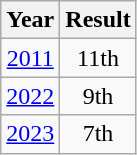<table class="wikitable" style="text-align:center">
<tr>
<th>Year</th>
<th>Result</th>
</tr>
<tr>
<td><a href='#'>2011</a></td>
<td>11th</td>
</tr>
<tr>
<td><a href='#'>2022</a></td>
<td>9th</td>
</tr>
<tr>
<td><a href='#'>2023</a></td>
<td>7th</td>
</tr>
</table>
